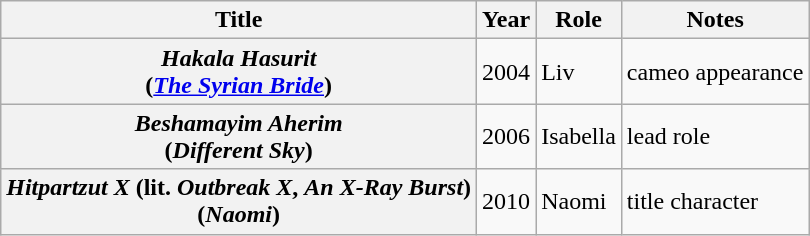<table class="wikitable sortable plainrowheaders">
<tr>
<th scope="col">Title</th>
<th scope="col">Year</th>
<th scope="col">Role</th>
<th scope="col" class="unsortable">Notes</th>
</tr>
<tr>
<th scope="row"><em>Hakala Hasurit</em> <br> (<em><a href='#'>The Syrian Bride</a></em>)</th>
<td align="center">2004</td>
<td>Liv</td>
<td>cameo appearance</td>
</tr>
<tr>
<th scope="row"><em>Beshamayim Aherim</em> <br> (<em>Different Sky</em>)</th>
<td align="center">2006</td>
<td>Isabella</td>
<td>lead role</td>
</tr>
<tr>
<th scope="row"><em>Hitpartzut X</em> (lit. <em>Outbreak X</em>, <em>An X-Ray Burst</em>)<br>(<em>Naomi</em>)</th>
<td align="center">2010</td>
<td>Naomi</td>
<td>title character</td>
</tr>
</table>
